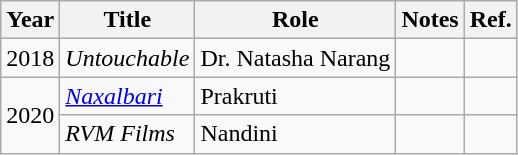<table class="wikitable sortable">
<tr>
<th>Year</th>
<th>Title</th>
<th>Role</th>
<th class="unsortable">Notes</th>
<th class="unsortable">Ref.</th>
</tr>
<tr>
<td>2018</td>
<td><em>Untouchable</em></td>
<td>Dr. Natasha Narang</td>
<td></td>
<td></td>
</tr>
<tr>
<td rowspan="2">2020</td>
<td><em><a href='#'>Naxalbari</a></em></td>
<td>Prakruti</td>
<td></td>
<td></td>
</tr>
<tr>
<td><em>RVM Films</em></td>
<td>Nandini</td>
<td></td>
<td></td>
</tr>
</table>
